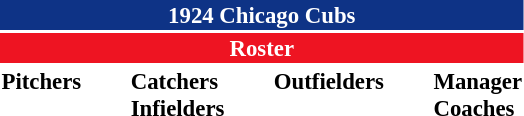<table class="toccolours" style="font-size: 95%;">
<tr>
<th colspan="10" style="background-color: #0e3386; color: white; text-align: center;">1924 Chicago Cubs</th>
</tr>
<tr>
<td colspan="10" style="background-color: #EE1422; color: white; text-align: center;"><strong>Roster</strong></td>
</tr>
<tr>
<td valign="top"><strong>Pitchers</strong><br>










</td>
<td width="25px"></td>
<td valign="top"><strong>Catchers</strong><br>


<strong>Infielders</strong>









</td>
<td width="25px"></td>
<td valign="top"><strong>Outfielders</strong><br>





</td>
<td width="25px"></td>
<td valign="top"><strong>Manager</strong><br>
<strong>Coaches</strong>
</td>
</tr>
</table>
